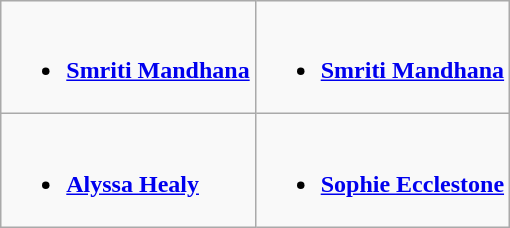<table class=wikitable>
<tr>
<td valign="top" width="50%"><br><ul><li><strong> <a href='#'>Smriti Mandhana</a></strong></li></ul></td>
<td valign="top" width="50%"><br><ul><li><strong> <a href='#'>Smriti Mandhana</a></strong></li></ul></td>
</tr>
<tr>
<td valign="top" width="50%"><br><ul><li><strong> <a href='#'>Alyssa Healy</a></strong></li></ul></td>
<td valign="top" width="50%"><br><ul><li><strong> <a href='#'>Sophie Ecclestone</a></strong></li></ul></td>
</tr>
</table>
